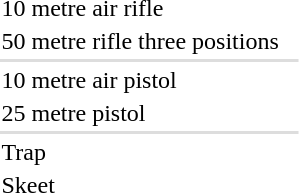<table>
<tr>
<td>10 metre air rifle<br></td>
<td></td>
<td></td>
<td></td>
</tr>
<tr>
<td>50 metre rifle three positions<br></td>
<td></td>
<td></td>
<td></td>
</tr>
<tr bgcolor=#DDDDDD>
<td colspan=7></td>
</tr>
<tr>
<td>10 metre air pistol<br></td>
<td></td>
<td></td>
<td></td>
</tr>
<tr>
<td>25 metre pistol<br></td>
<td></td>
<td></td>
<td></td>
</tr>
<tr bgcolor=#DDDDDD>
<td colspan=7></td>
</tr>
<tr>
<td>Trap<br></td>
<td></td>
<td></td>
<td></td>
</tr>
<tr>
<td>Skeet<br></td>
<td></td>
<td></td>
<td></td>
</tr>
</table>
